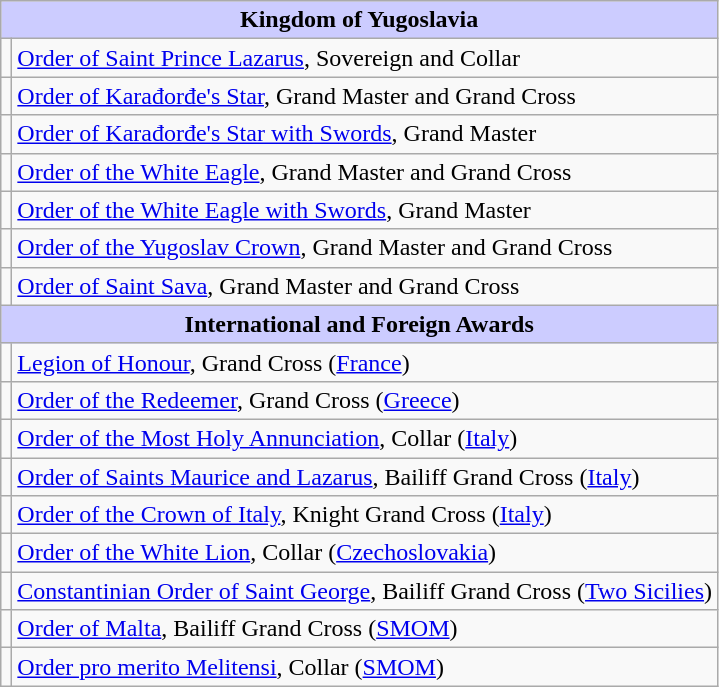<table class="wikitable">
<tr style="background:#ccf; text-align:center;">
<td colspan=2><strong>Kingdom of Yugoslavia</strong></td>
</tr>
<tr>
<td></td>
<td><a href='#'>Order of Saint Prince Lazarus</a>, Sovereign and Collar</td>
</tr>
<tr>
<td></td>
<td><a href='#'>Order of Karađorđe's Star</a>, Grand Master and Grand Cross</td>
</tr>
<tr>
<td></td>
<td><a href='#'>Order of Karađorđe's Star with Swords</a>, Grand Master</td>
</tr>
<tr>
<td></td>
<td><a href='#'>Order of the White Eagle</a>, Grand Master and Grand Cross</td>
</tr>
<tr>
<td></td>
<td><a href='#'>Order of the White Eagle with Swords</a>, Grand Master</td>
</tr>
<tr>
<td></td>
<td><a href='#'>Order of the Yugoslav Crown</a>, Grand Master and Grand Cross</td>
</tr>
<tr>
<td></td>
<td><a href='#'>Order of Saint Sava</a>, Grand Master and Grand Cross</td>
</tr>
<tr style="background:#ccf; text-align:center;">
<td colspan=2><strong>International and Foreign Awards</strong></td>
</tr>
<tr>
<td></td>
<td><a href='#'>Legion of Honour</a>, Grand Cross (<a href='#'>France</a>)</td>
</tr>
<tr>
<td></td>
<td><a href='#'>Order of the Redeemer</a>, Grand Cross (<a href='#'>Greece</a>)</td>
</tr>
<tr>
<td></td>
<td><a href='#'>Order of the Most Holy Annunciation</a>, Collar (<a href='#'>Italy</a>)</td>
</tr>
<tr>
<td></td>
<td><a href='#'>Order of Saints Maurice and Lazarus</a>, Bailiff Grand Cross (<a href='#'>Italy</a>)</td>
</tr>
<tr>
<td></td>
<td><a href='#'>Order of the Crown of Italy</a>, Knight Grand Cross (<a href='#'>Italy</a>)</td>
</tr>
<tr>
<td></td>
<td><a href='#'>Order of the White Lion</a>, Collar (<a href='#'>Czechoslovakia</a>)</td>
</tr>
<tr>
<td></td>
<td><a href='#'>Constantinian Order of Saint George</a>, Bailiff Grand Cross (<a href='#'>Two Sicilies</a>)</td>
</tr>
<tr>
<td></td>
<td><a href='#'>Order of Malta</a>, Bailiff Grand Cross (<a href='#'>SMOM</a>)</td>
</tr>
<tr>
<td></td>
<td><a href='#'>Order pro merito Melitensi</a>, Collar (<a href='#'>SMOM</a>)</td>
</tr>
</table>
